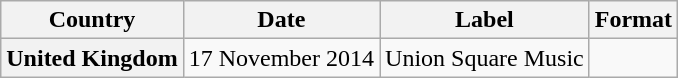<table class="wikitable plainrowheaders" style="text-align:center;">
<tr>
<th>Country</th>
<th>Date</th>
<th>Label</th>
<th>Format</th>
</tr>
<tr>
<th scope="row">United Kingdom</th>
<td>17 November 2014</td>
<td>Union Square Music</td>
<td></td>
</tr>
</table>
